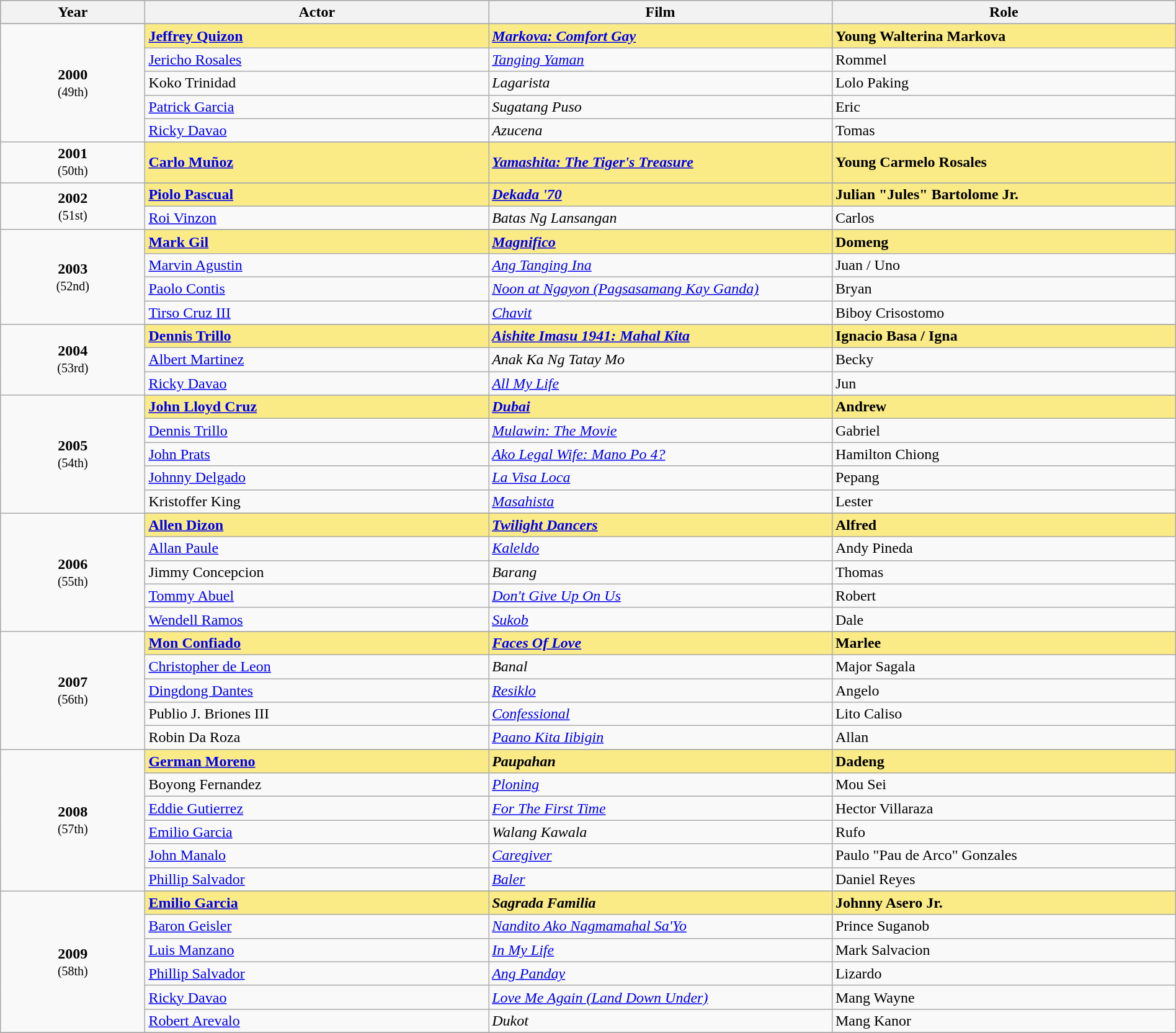<table class="wikitable" style="width:100%">
<tr bgcolor="#bebebe">
<th width="8%">Year</th>
<th width="19%">Actor</th>
<th width="19%">Film</th>
<th width="19%">Role</th>
</tr>
<tr>
</tr>
<tr>
<td rowspan=6 style="text-align:center"><strong>2000</strong><br><small>(49th)</small></td>
</tr>
<tr style="background:#FAEB86">
<td><strong><a href='#'>Jeffrey Quizon</a></strong></td>
<td><strong><em><a href='#'>Markova: Comfort Gay</a></em></strong></td>
<td><strong>Young Walterina Markova</strong></td>
</tr>
<tr>
<td><a href='#'>Jericho Rosales</a></td>
<td><em><a href='#'>Tanging Yaman</a></em></td>
<td>Rommel</td>
</tr>
<tr>
<td>Koko Trinidad</td>
<td><em>Lagarista</em></td>
<td>Lolo Paking</td>
</tr>
<tr>
<td><a href='#'>Patrick Garcia</a></td>
<td><em>Sugatang Puso</em></td>
<td>Eric</td>
</tr>
<tr>
<td><a href='#'>Ricky Davao</a></td>
<td><em>Azucena</em></td>
<td>Tomas</td>
</tr>
<tr>
<td rowspan=2 style="text-align:center"><strong>2001</strong><br><small>(50th)</small></td>
</tr>
<tr style="background:#FAEB86">
<td><strong><a href='#'>Carlo Muñoz</a></strong></td>
<td><strong><em><a href='#'>Yamashita: The Tiger's Treasure</a></em></strong></td>
<td><strong>Young Carmelo Rosales</strong></td>
</tr>
<tr>
<td rowspan=3 style="text-align:center"><strong>2002</strong><br><small>(51st)</small></td>
</tr>
<tr style="background:#FAEB86">
<td><strong><a href='#'>Piolo Pascual</a></strong></td>
<td><strong><em><a href='#'>Dekada '70</a></em></strong></td>
<td><strong>Julian "Jules" Bartolome Jr.</strong></td>
</tr>
<tr>
<td><a href='#'>Roi Vinzon</a></td>
<td><em>Batas Ng Lansangan</em></td>
<td>Carlos</td>
</tr>
<tr>
<td rowspan=5 style="text-align:center"><strong>2003</strong><br><small>(52nd)</small></td>
</tr>
<tr style="background:#FAEB86">
<td><strong><a href='#'>Mark Gil</a></strong></td>
<td><strong><em><a href='#'>Magnifico</a></em></strong></td>
<td><strong>Domeng</strong></td>
</tr>
<tr>
<td><a href='#'>Marvin Agustin</a></td>
<td><em><a href='#'>Ang Tanging Ina</a></em></td>
<td>Juan / Uno</td>
</tr>
<tr>
<td><a href='#'>Paolo Contis</a></td>
<td><em><a href='#'>Noon at Ngayon (Pagsasamang Kay Ganda)</a></em></td>
<td>Bryan</td>
</tr>
<tr>
<td><a href='#'>Tirso Cruz III</a></td>
<td><em><a href='#'>Chavit</a></em></td>
<td>Biboy Crisostomo</td>
</tr>
<tr>
<td rowspan=4 style="text-align:center"><strong>2004</strong><br><small>(53rd)</small></td>
</tr>
<tr style="background:#FAEB86">
<td><strong><a href='#'>Dennis Trillo</a></strong></td>
<td><strong><em><a href='#'>Aishite Imasu 1941: Mahal Kita</a></em></strong></td>
<td><strong>Ignacio Basa / Igna</strong></td>
</tr>
<tr>
<td><a href='#'>Albert Martinez</a></td>
<td><em>Anak Ka Ng Tatay Mo</em></td>
<td>Becky</td>
</tr>
<tr>
<td><a href='#'>Ricky Davao</a></td>
<td><em><a href='#'>All My Life</a></em></td>
<td>Jun</td>
</tr>
<tr>
<td rowspan=6 style="text-align:center"><strong>2005</strong><br><small>(54th)</small></td>
</tr>
<tr style="background:#FAEB86">
<td><strong><a href='#'>John Lloyd Cruz</a></strong></td>
<td><strong><em><a href='#'>Dubai</a></em></strong></td>
<td><strong>Andrew</strong></td>
</tr>
<tr>
<td><a href='#'>Dennis Trillo</a></td>
<td><em><a href='#'>Mulawin: The Movie</a></em></td>
<td>Gabriel</td>
</tr>
<tr>
<td><a href='#'>John Prats</a></td>
<td><em><a href='#'>Ako Legal Wife: Mano Po 4?</a></em></td>
<td>Hamilton Chiong</td>
</tr>
<tr>
<td><a href='#'>Johnny Delgado</a></td>
<td><em><a href='#'>La Visa Loca</a></em></td>
<td>Pepang</td>
</tr>
<tr>
<td>Kristoffer King</td>
<td><em><a href='#'>Masahista</a></em></td>
<td>Lester</td>
</tr>
<tr>
<td rowspan=6 style="text-align:center"><strong>2006</strong><br><small>(55th)</small></td>
</tr>
<tr style="background:#FAEB86">
<td><strong><a href='#'>Allen Dizon</a></strong></td>
<td><strong><em><a href='#'>Twilight Dancers</a></em></strong></td>
<td><strong>Alfred</strong></td>
</tr>
<tr>
<td><a href='#'>Allan Paule</a></td>
<td><em><a href='#'>Kaleldo</a></em></td>
<td>Andy Pineda</td>
</tr>
<tr>
<td>Jimmy Concepcion</td>
<td><em>Barang</em></td>
<td>Thomas</td>
</tr>
<tr>
<td><a href='#'>Tommy Abuel</a></td>
<td><em><a href='#'>Don't Give Up On Us</a></em></td>
<td>Robert</td>
</tr>
<tr>
<td><a href='#'>Wendell Ramos</a></td>
<td><em><a href='#'>Sukob</a></em></td>
<td>Dale</td>
</tr>
<tr>
<td rowspan=6 style="text-align:center"><strong>2007</strong><br><small>(56th)</small></td>
</tr>
<tr style="background:#FAEB86">
<td><strong><a href='#'>Mon Confiado</a></strong></td>
<td><strong><em><a href='#'>Faces Of Love</a></em></strong></td>
<td><strong>Marlee</strong></td>
</tr>
<tr>
<td><a href='#'>Christopher de Leon</a></td>
<td><em>Banal</em></td>
<td>Major Sagala</td>
</tr>
<tr>
<td><a href='#'>Dingdong Dantes</a></td>
<td><em><a href='#'>Resiklo</a></em></td>
<td>Angelo</td>
</tr>
<tr>
<td>Publio J. Briones III</td>
<td><em><a href='#'>Confessional</a></em></td>
<td>Lito Caliso</td>
</tr>
<tr>
<td>Robin Da Roza</td>
<td><em><a href='#'>Paano Kita Iibigin</a></em></td>
<td>Allan</td>
</tr>
<tr>
<td rowspan=7 style="text-align:center"><strong>2008</strong><br><small>(57th)</small></td>
</tr>
<tr style="background:#FAEB86">
<td><strong><a href='#'>German Moreno</a></strong></td>
<td><strong><em>Paupahan</em></strong></td>
<td><strong>Dadeng</strong></td>
</tr>
<tr>
<td>Boyong Fernandez</td>
<td><em><a href='#'>Ploning</a></em></td>
<td>Mou Sei</td>
</tr>
<tr>
<td><a href='#'>Eddie Gutierrez</a></td>
<td><em><a href='#'>For The First Time</a></em></td>
<td>Hector Villaraza</td>
</tr>
<tr>
<td><a href='#'>Emilio Garcia</a></td>
<td><em>Walang Kawala</em></td>
<td>Rufo</td>
</tr>
<tr>
<td><a href='#'>John Manalo</a></td>
<td><em><a href='#'>Caregiver</a></em></td>
<td>Paulo "Pau de Arco" Gonzales</td>
</tr>
<tr>
<td><a href='#'>Phillip Salvador</a></td>
<td><em><a href='#'>Baler</a></em></td>
<td>Daniel Reyes</td>
</tr>
<tr>
<td rowspan=7 style="text-align:center"><strong>2009</strong><br><small>(58th)</small></td>
</tr>
<tr style="background:#FAEB86">
<td><strong><a href='#'>Emilio Garcia</a></strong></td>
<td><strong><em>Sagrada Familia</em></strong></td>
<td><strong>Johnny Asero Jr.</strong></td>
</tr>
<tr>
<td><a href='#'>Baron Geisler</a></td>
<td><em><a href='#'>Nandito Ako Nagmamahal Sa'Yo</a></em></td>
<td>Prince Suganob</td>
</tr>
<tr>
<td><a href='#'>Luis Manzano</a></td>
<td><em><a href='#'>In My Life</a></em></td>
<td>Mark Salvacion</td>
</tr>
<tr>
<td><a href='#'>Phillip Salvador</a></td>
<td><em><a href='#'>Ang Panday</a></em></td>
<td>Lizardo</td>
</tr>
<tr>
<td><a href='#'>Ricky Davao</a></td>
<td><em><a href='#'>Love Me Again (Land Down Under)</a></em></td>
<td>Mang Wayne</td>
</tr>
<tr>
<td><a href='#'>Robert Arevalo</a></td>
<td><em>Dukot</em></td>
<td>Mang Kanor</td>
</tr>
<tr>
</tr>
</table>
